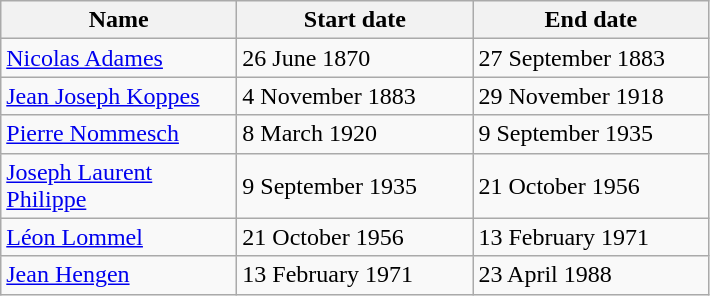<table class="wikitable">
<tr>
<th width=150>Name</th>
<th width=150>Start date</th>
<th width=150>End date</th>
</tr>
<tr>
<td><a href='#'>Nicolas Adames</a></td>
<td>26 June 1870</td>
<td>27 September 1883</td>
</tr>
<tr>
<td><a href='#'>Jean Joseph Koppes</a></td>
<td>4 November 1883</td>
<td>29 November 1918</td>
</tr>
<tr>
<td><a href='#'>Pierre Nommesch</a></td>
<td>8 March 1920</td>
<td>9 September 1935</td>
</tr>
<tr>
<td><a href='#'>Joseph Laurent Philippe</a></td>
<td>9 September 1935</td>
<td>21 October 1956</td>
</tr>
<tr>
<td><a href='#'>Léon Lommel</a></td>
<td>21 October 1956</td>
<td>13 February 1971</td>
</tr>
<tr>
<td><a href='#'>Jean Hengen</a></td>
<td>13 February 1971</td>
<td>23 April 1988</td>
</tr>
</table>
